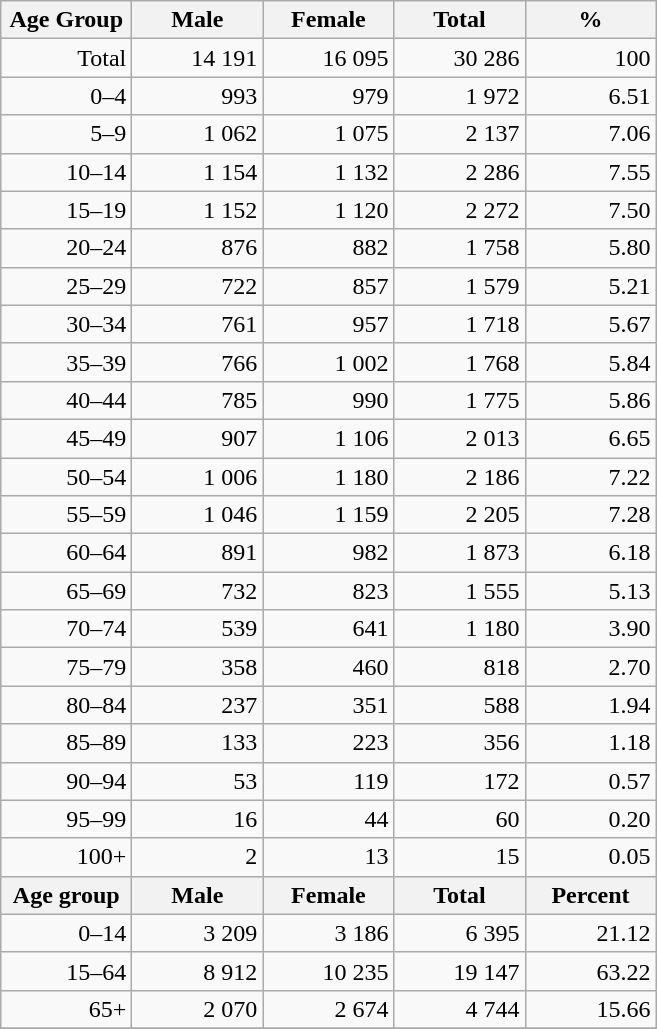<table class="wikitable">
<tr>
<th width="80pt">Age Group</th>
<th width="80pt">Male</th>
<th width="80pt">Female</th>
<th width="80pt">Total</th>
<th width="80pt">%</th>
</tr>
<tr>
<td align="right">Total</td>
<td align="right">14 191</td>
<td align="right">16 095</td>
<td align="right">30 286</td>
<td align="right">100</td>
</tr>
<tr>
<td align="right">0–4</td>
<td align="right">993</td>
<td align="right">979</td>
<td align="right">1 972</td>
<td align="right">6.51</td>
</tr>
<tr>
<td align="right">5–9</td>
<td align="right">1 062</td>
<td align="right">1 075</td>
<td align="right">2 137</td>
<td align="right">7.06</td>
</tr>
<tr>
<td align="right">10–14</td>
<td align="right">1 154</td>
<td align="right">1 132</td>
<td align="right">2 286</td>
<td align="right">7.55</td>
</tr>
<tr>
<td align="right">15–19</td>
<td align="right">1 152</td>
<td align="right">1 120</td>
<td align="right">2 272</td>
<td align="right">7.50</td>
</tr>
<tr>
<td align="right">20–24</td>
<td align="right">876</td>
<td align="right">882</td>
<td align="right">1 758</td>
<td align="right">5.80</td>
</tr>
<tr>
<td align="right">25–29</td>
<td align="right">722</td>
<td align="right">857</td>
<td align="right">1 579</td>
<td align="right">5.21</td>
</tr>
<tr>
<td align="right">30–34</td>
<td align="right">761</td>
<td align="right">957</td>
<td align="right">1 718</td>
<td align="right">5.67</td>
</tr>
<tr>
<td align="right">35–39</td>
<td align="right">766</td>
<td align="right">1 002</td>
<td align="right">1 768</td>
<td align="right">5.84</td>
</tr>
<tr>
<td align="right">40–44</td>
<td align="right">785</td>
<td align="right">990</td>
<td align="right">1 775</td>
<td align="right">5.86</td>
</tr>
<tr>
<td align="right">45–49</td>
<td align="right">907</td>
<td align="right">1 106</td>
<td align="right">2 013</td>
<td align="right">6.65</td>
</tr>
<tr>
<td align="right">50–54</td>
<td align="right">1 006</td>
<td align="right">1 180</td>
<td align="right">2 186</td>
<td align="right">7.22</td>
</tr>
<tr>
<td align="right">55–59</td>
<td align="right">1 046</td>
<td align="right">1 159</td>
<td align="right">2 205</td>
<td align="right">7.28</td>
</tr>
<tr>
<td align="right">60–64</td>
<td align="right">891</td>
<td align="right">982</td>
<td align="right">1 873</td>
<td align="right">6.18</td>
</tr>
<tr>
<td align="right">65–69</td>
<td align="right">732</td>
<td align="right">823</td>
<td align="right">1 555</td>
<td align="right">5.13</td>
</tr>
<tr>
<td align="right">70–74</td>
<td align="right">539</td>
<td align="right">641</td>
<td align="right">1 180</td>
<td align="right">3.90</td>
</tr>
<tr>
<td align="right">75–79</td>
<td align="right">358</td>
<td align="right">460</td>
<td align="right">818</td>
<td align="right">2.70</td>
</tr>
<tr>
<td align="right">80–84</td>
<td align="right">237</td>
<td align="right">351</td>
<td align="right">588</td>
<td align="right">1.94</td>
</tr>
<tr>
<td align="right">85–89</td>
<td align="right">133</td>
<td align="right">223</td>
<td align="right">356</td>
<td align="right">1.18</td>
</tr>
<tr>
<td align="right">90–94</td>
<td align="right">53</td>
<td align="right">119</td>
<td align="right">172</td>
<td align="right">0.57</td>
</tr>
<tr>
<td align="right">95–99</td>
<td align="right">16</td>
<td align="right">44</td>
<td align="right">60</td>
<td align="right">0.20</td>
</tr>
<tr>
<td align="right">100+</td>
<td align="right">2</td>
<td align="right">13</td>
<td align="right">15</td>
<td align="right">0.05</td>
</tr>
<tr>
<th width="50">Age group</th>
<th width="80pt">Male</th>
<th width="80">Female</th>
<th width="80">Total</th>
<th width="50">Percent</th>
</tr>
<tr>
<td align="right">0–14</td>
<td align="right">3 209</td>
<td align="right">3 186</td>
<td align="right">6 395</td>
<td align="right">21.12</td>
</tr>
<tr>
<td align="right">15–64</td>
<td align="right">8 912</td>
<td align="right">10 235</td>
<td align="right">19 147</td>
<td align="right">63.22</td>
</tr>
<tr>
<td align="right">65+</td>
<td align="right">2 070</td>
<td align="right">2 674</td>
<td align="right">4 744</td>
<td align="right">15.66</td>
</tr>
<tr>
</tr>
</table>
